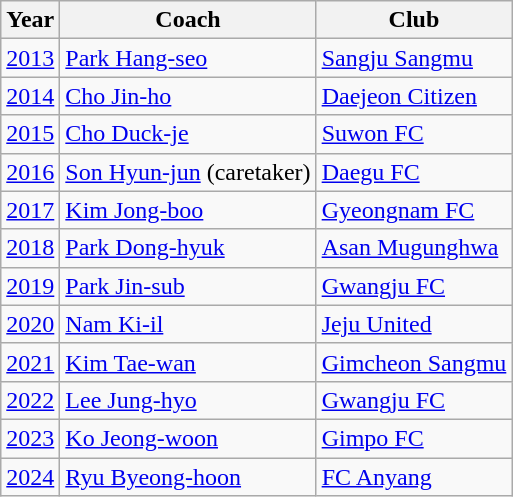<table class="wikitable" border="1">
<tr>
<th>Year</th>
<th>Coach</th>
<th>Club</th>
</tr>
<tr>
<td><a href='#'>2013</a></td>
<td> <a href='#'>Park Hang-seo</a></td>
<td><a href='#'>Sangju Sangmu</a></td>
</tr>
<tr>
<td><a href='#'>2014</a></td>
<td> <a href='#'>Cho Jin-ho</a></td>
<td><a href='#'>Daejeon Citizen</a></td>
</tr>
<tr>
<td><a href='#'>2015</a></td>
<td> <a href='#'>Cho Duck-je</a></td>
<td><a href='#'>Suwon FC</a></td>
</tr>
<tr>
<td><a href='#'>2016</a></td>
<td> <a href='#'>Son Hyun-jun</a> (caretaker)</td>
<td><a href='#'>Daegu FC</a></td>
</tr>
<tr>
<td><a href='#'>2017</a></td>
<td> <a href='#'>Kim Jong-boo</a></td>
<td><a href='#'>Gyeongnam FC</a></td>
</tr>
<tr>
<td><a href='#'>2018</a></td>
<td> <a href='#'>Park Dong-hyuk</a></td>
<td><a href='#'>Asan Mugunghwa</a></td>
</tr>
<tr>
<td><a href='#'>2019</a></td>
<td> <a href='#'>Park Jin-sub</a></td>
<td><a href='#'>Gwangju FC</a></td>
</tr>
<tr>
<td><a href='#'>2020</a></td>
<td> <a href='#'>Nam Ki-il</a></td>
<td><a href='#'>Jeju United</a></td>
</tr>
<tr>
<td><a href='#'>2021</a></td>
<td> <a href='#'>Kim Tae-wan</a></td>
<td><a href='#'>Gimcheon Sangmu</a></td>
</tr>
<tr>
<td><a href='#'>2022</a></td>
<td> <a href='#'>Lee Jung-hyo</a></td>
<td><a href='#'>Gwangju FC</a></td>
</tr>
<tr>
<td><a href='#'>2023</a></td>
<td> <a href='#'>Ko Jeong-woon</a></td>
<td><a href='#'>Gimpo FC</a></td>
</tr>
<tr>
<td><a href='#'>2024</a></td>
<td> <a href='#'>Ryu Byeong-hoon</a></td>
<td><a href='#'>FC Anyang</a></td>
</tr>
</table>
